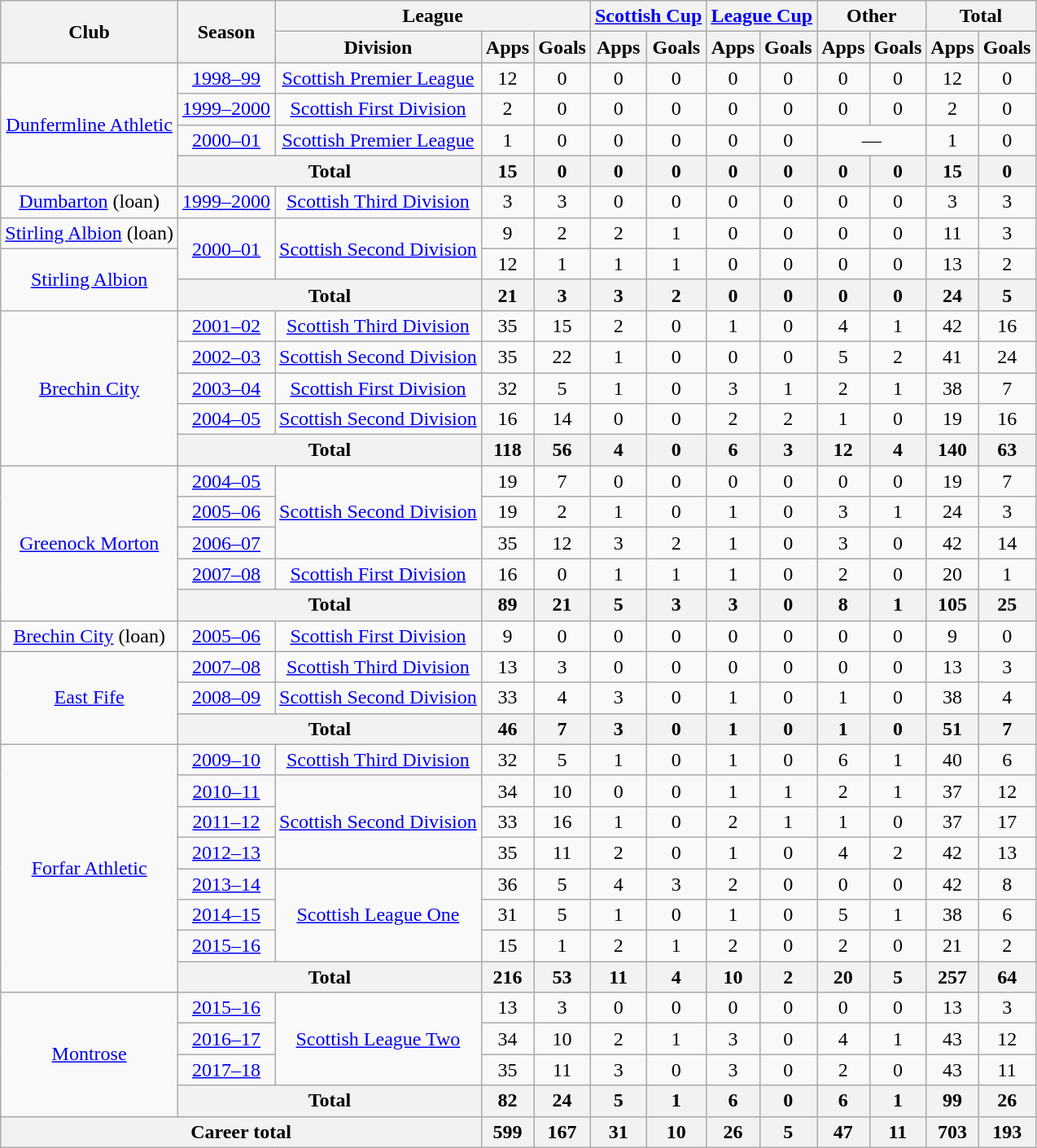<table class="wikitable" style="text-align:center">
<tr>
<th rowspan="2">Club</th>
<th rowspan="2">Season</th>
<th colspan="3">League</th>
<th colspan="2"><a href='#'>Scottish Cup</a></th>
<th colspan="2"><a href='#'>League Cup</a></th>
<th colspan="2">Other</th>
<th colspan="2">Total</th>
</tr>
<tr>
<th>Division</th>
<th>Apps</th>
<th>Goals</th>
<th>Apps</th>
<th>Goals</th>
<th>Apps</th>
<th>Goals</th>
<th>Apps</th>
<th>Goals</th>
<th>Apps</th>
<th>Goals</th>
</tr>
<tr>
<td rowspan="4"><a href='#'>Dunfermline Athletic</a></td>
<td><a href='#'>1998–99</a></td>
<td><a href='#'>Scottish Premier League</a></td>
<td>12</td>
<td>0</td>
<td>0</td>
<td>0</td>
<td>0</td>
<td>0</td>
<td>0</td>
<td>0</td>
<td>12</td>
<td>0</td>
</tr>
<tr>
<td><a href='#'>1999–2000</a></td>
<td><a href='#'>Scottish First Division</a></td>
<td>2</td>
<td>0</td>
<td>0</td>
<td>0</td>
<td>0</td>
<td>0</td>
<td>0</td>
<td>0</td>
<td>2</td>
<td>0</td>
</tr>
<tr>
<td><a href='#'>2000–01</a></td>
<td><a href='#'>Scottish Premier League</a></td>
<td>1</td>
<td>0</td>
<td>0</td>
<td>0</td>
<td>0</td>
<td>0</td>
<td colspan="2">—</td>
<td>1</td>
<td>0</td>
</tr>
<tr>
<th colspan="2">Total</th>
<th>15</th>
<th>0</th>
<th>0</th>
<th>0</th>
<th>0</th>
<th>0</th>
<th>0</th>
<th>0</th>
<th>15</th>
<th>0</th>
</tr>
<tr>
<td><a href='#'>Dumbarton</a> (loan)</td>
<td><a href='#'>1999–2000</a></td>
<td><a href='#'>Scottish Third Division</a></td>
<td>3</td>
<td>3</td>
<td>0</td>
<td>0</td>
<td>0</td>
<td>0</td>
<td>0</td>
<td>0</td>
<td>3</td>
<td>3</td>
</tr>
<tr>
<td><a href='#'>Stirling Albion</a> (loan)</td>
<td rowspan="2"><a href='#'>2000–01</a></td>
<td rowspan="2"><a href='#'>Scottish Second Division</a></td>
<td>9</td>
<td>2</td>
<td>2</td>
<td>1</td>
<td>0</td>
<td>0</td>
<td>0</td>
<td>0</td>
<td>11</td>
<td>3</td>
</tr>
<tr>
<td rowspan="2"><a href='#'>Stirling Albion</a></td>
<td>12</td>
<td>1</td>
<td>1</td>
<td>1</td>
<td>0</td>
<td>0</td>
<td>0</td>
<td>0</td>
<td>13</td>
<td>2</td>
</tr>
<tr>
<th colspan="2">Total</th>
<th>21</th>
<th>3</th>
<th>3</th>
<th>2</th>
<th>0</th>
<th>0</th>
<th>0</th>
<th>0</th>
<th>24</th>
<th>5</th>
</tr>
<tr>
<td rowspan="5"><a href='#'>Brechin City</a></td>
<td><a href='#'>2001–02</a></td>
<td><a href='#'>Scottish Third Division</a></td>
<td>35</td>
<td>15</td>
<td>2</td>
<td>0</td>
<td>1</td>
<td>0</td>
<td>4</td>
<td>1</td>
<td>42</td>
<td>16</td>
</tr>
<tr>
<td><a href='#'>2002–03</a></td>
<td><a href='#'>Scottish Second Division</a></td>
<td>35</td>
<td>22</td>
<td>1</td>
<td>0</td>
<td>0</td>
<td>0</td>
<td>5</td>
<td>2</td>
<td>41</td>
<td>24</td>
</tr>
<tr>
<td><a href='#'>2003–04</a></td>
<td><a href='#'>Scottish First Division</a></td>
<td>32</td>
<td>5</td>
<td>1</td>
<td>0</td>
<td>3</td>
<td>1</td>
<td>2</td>
<td>1</td>
<td>38</td>
<td>7</td>
</tr>
<tr>
<td><a href='#'>2004–05</a></td>
<td><a href='#'>Scottish Second Division</a></td>
<td>16</td>
<td>14</td>
<td>0</td>
<td>0</td>
<td>2</td>
<td>2</td>
<td>1</td>
<td>0</td>
<td>19</td>
<td>16</td>
</tr>
<tr>
<th colspan="2">Total</th>
<th>118</th>
<th>56</th>
<th>4</th>
<th>0</th>
<th>6</th>
<th>3</th>
<th>12</th>
<th>4</th>
<th>140</th>
<th>63</th>
</tr>
<tr>
<td rowspan="5"><a href='#'>Greenock Morton</a></td>
<td><a href='#'>2004–05</a></td>
<td rowspan="3"><a href='#'>Scottish Second Division</a></td>
<td>19</td>
<td>7</td>
<td>0</td>
<td>0</td>
<td>0</td>
<td>0</td>
<td>0</td>
<td>0</td>
<td>19</td>
<td>7</td>
</tr>
<tr>
<td><a href='#'>2005–06</a></td>
<td>19</td>
<td>2</td>
<td>1</td>
<td>0</td>
<td>1</td>
<td>0</td>
<td>3</td>
<td>1</td>
<td>24</td>
<td>3</td>
</tr>
<tr>
<td><a href='#'>2006–07</a></td>
<td>35</td>
<td>12</td>
<td>3</td>
<td>2</td>
<td>1</td>
<td>0</td>
<td>3</td>
<td>0</td>
<td>42</td>
<td>14</td>
</tr>
<tr>
<td><a href='#'>2007–08</a></td>
<td rowspan="1"><a href='#'>Scottish First Division</a></td>
<td>16</td>
<td>0</td>
<td>1</td>
<td>1</td>
<td>1</td>
<td>0</td>
<td>2</td>
<td>0</td>
<td>20</td>
<td>1</td>
</tr>
<tr>
<th colspan="2">Total</th>
<th>89</th>
<th>21</th>
<th>5</th>
<th>3</th>
<th>3</th>
<th>0</th>
<th>8</th>
<th>1</th>
<th>105</th>
<th>25</th>
</tr>
<tr>
<td><a href='#'>Brechin City</a> (loan)</td>
<td><a href='#'>2005–06</a></td>
<td><a href='#'>Scottish First Division</a></td>
<td>9</td>
<td>0</td>
<td>0</td>
<td>0</td>
<td>0</td>
<td>0</td>
<td>0</td>
<td>0</td>
<td>9</td>
<td>0</td>
</tr>
<tr>
<td rowspan="3"><a href='#'>East Fife</a></td>
<td><a href='#'>2007–08</a></td>
<td><a href='#'>Scottish Third Division</a></td>
<td>13</td>
<td>3</td>
<td>0</td>
<td>0</td>
<td>0</td>
<td>0</td>
<td>0</td>
<td>0</td>
<td>13</td>
<td>3</td>
</tr>
<tr>
<td><a href='#'>2008–09</a></td>
<td><a href='#'>Scottish Second Division</a></td>
<td>33</td>
<td>4</td>
<td>3</td>
<td>0</td>
<td>1</td>
<td>0</td>
<td>1</td>
<td>0</td>
<td>38</td>
<td>4</td>
</tr>
<tr>
<th colspan="2">Total</th>
<th>46</th>
<th>7</th>
<th>3</th>
<th>0</th>
<th>1</th>
<th>0</th>
<th>1</th>
<th>0</th>
<th>51</th>
<th>7</th>
</tr>
<tr>
<td rowspan="8"><a href='#'>Forfar Athletic</a></td>
<td><a href='#'>2009–10</a></td>
<td><a href='#'>Scottish Third Division</a></td>
<td>32</td>
<td>5</td>
<td>1</td>
<td>0</td>
<td>1</td>
<td>0</td>
<td>6</td>
<td>1</td>
<td>40</td>
<td>6</td>
</tr>
<tr>
<td><a href='#'>2010–11</a></td>
<td rowspan="3"><a href='#'>Scottish Second Division</a></td>
<td>34</td>
<td>10</td>
<td>0</td>
<td>0</td>
<td>1</td>
<td>1</td>
<td>2</td>
<td>1</td>
<td>37</td>
<td>12</td>
</tr>
<tr>
<td><a href='#'>2011–12</a></td>
<td>33</td>
<td>16</td>
<td>1</td>
<td>0</td>
<td>2</td>
<td>1</td>
<td>1</td>
<td>0</td>
<td>37</td>
<td>17</td>
</tr>
<tr>
<td><a href='#'>2012–13</a></td>
<td>35</td>
<td>11</td>
<td>2</td>
<td>0</td>
<td>1</td>
<td>0</td>
<td>4</td>
<td>2</td>
<td>42</td>
<td>13</td>
</tr>
<tr>
<td><a href='#'>2013–14</a></td>
<td rowspan="3"><a href='#'>Scottish League One</a></td>
<td>36</td>
<td>5</td>
<td>4</td>
<td>3</td>
<td>2</td>
<td>0</td>
<td>0</td>
<td>0</td>
<td>42</td>
<td>8</td>
</tr>
<tr>
<td><a href='#'>2014–15</a></td>
<td>31</td>
<td>5</td>
<td>1</td>
<td>0</td>
<td>1</td>
<td>0</td>
<td>5</td>
<td>1</td>
<td>38</td>
<td>6</td>
</tr>
<tr>
<td><a href='#'>2015–16</a></td>
<td>15</td>
<td>1</td>
<td>2</td>
<td>1</td>
<td>2</td>
<td>0</td>
<td>2</td>
<td>0</td>
<td>21</td>
<td>2</td>
</tr>
<tr>
<th colspan="2">Total</th>
<th>216</th>
<th>53</th>
<th>11</th>
<th>4</th>
<th>10</th>
<th>2</th>
<th>20</th>
<th>5</th>
<th>257</th>
<th>64</th>
</tr>
<tr>
<td rowspan="4"><a href='#'>Montrose</a></td>
<td><a href='#'>2015–16</a></td>
<td rowspan="3"><a href='#'>Scottish League Two</a></td>
<td>13</td>
<td>3</td>
<td>0</td>
<td>0</td>
<td>0</td>
<td>0</td>
<td>0</td>
<td>0</td>
<td>13</td>
<td>3</td>
</tr>
<tr>
<td><a href='#'>2016–17</a></td>
<td>34</td>
<td>10</td>
<td>2</td>
<td>1</td>
<td>3</td>
<td>0</td>
<td>4</td>
<td>1</td>
<td>43</td>
<td>12</td>
</tr>
<tr>
<td><a href='#'>2017–18</a></td>
<td>35</td>
<td>11</td>
<td>3</td>
<td>0</td>
<td>3</td>
<td>0</td>
<td>2</td>
<td>0</td>
<td>43</td>
<td>11</td>
</tr>
<tr>
<th colspan="2">Total</th>
<th>82</th>
<th>24</th>
<th>5</th>
<th>1</th>
<th>6</th>
<th>0</th>
<th>6</th>
<th>1</th>
<th>99</th>
<th>26</th>
</tr>
<tr>
<th colspan="3">Career total</th>
<th>599</th>
<th>167</th>
<th>31</th>
<th>10</th>
<th>26</th>
<th>5</th>
<th>47</th>
<th>11</th>
<th>703</th>
<th>193</th>
</tr>
</table>
